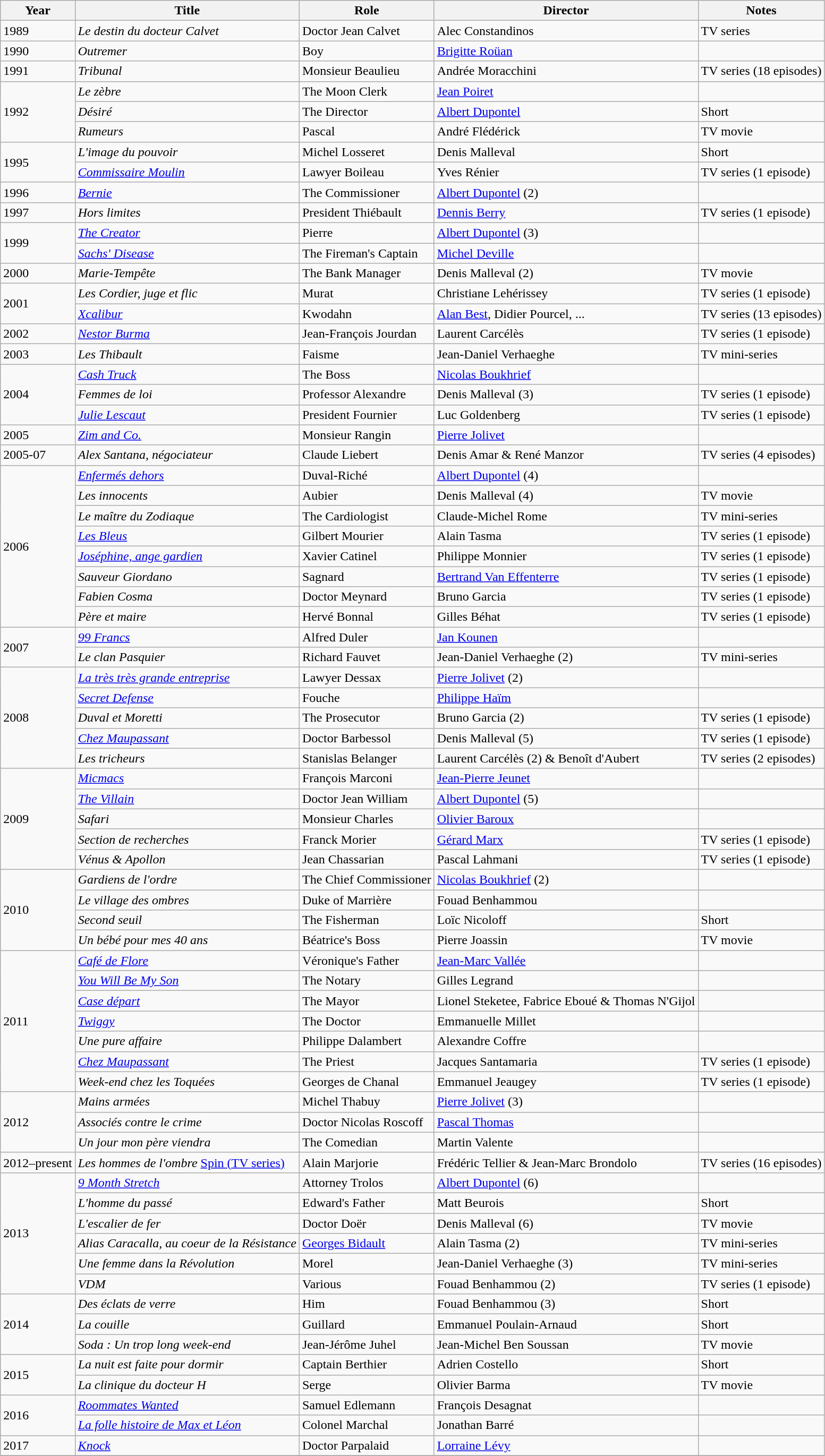<table class="wikitable sortable">
<tr>
<th>Year</th>
<th>Title</th>
<th>Role</th>
<th>Director</th>
<th class="unsortable">Notes</th>
</tr>
<tr>
<td rowspan=1>1989</td>
<td><em>Le destin du docteur Calvet</em></td>
<td>Doctor Jean Calvet</td>
<td>Alec Constandinos</td>
<td>TV series</td>
</tr>
<tr>
<td rowspan=1>1990</td>
<td><em>Outremer</em></td>
<td>Boy</td>
<td><a href='#'>Brigitte Roüan</a></td>
<td></td>
</tr>
<tr>
<td rowspan=1>1991</td>
<td><em>Tribunal</em></td>
<td>Monsieur Beaulieu</td>
<td>Andrée Moracchini</td>
<td>TV series (18 episodes)</td>
</tr>
<tr>
<td rowspan=3>1992</td>
<td><em>Le zèbre</em></td>
<td>The Moon Clerk</td>
<td><a href='#'>Jean Poiret</a></td>
<td></td>
</tr>
<tr>
<td><em>Désiré</em></td>
<td>The Director</td>
<td><a href='#'>Albert Dupontel</a></td>
<td>Short</td>
</tr>
<tr>
<td><em>Rumeurs</em></td>
<td>Pascal</td>
<td>André Flédérick</td>
<td>TV movie</td>
</tr>
<tr>
<td rowspan=2>1995</td>
<td><em>L'image du pouvoir</em></td>
<td>Michel Losseret</td>
<td>Denis Malleval</td>
<td>Short</td>
</tr>
<tr>
<td><em><a href='#'>Commissaire Moulin</a></em></td>
<td>Lawyer Boileau</td>
<td>Yves Rénier</td>
<td>TV series (1 episode)</td>
</tr>
<tr>
<td rowspan=1>1996</td>
<td><em><a href='#'>Bernie</a></em></td>
<td>The Commissioner</td>
<td><a href='#'>Albert Dupontel</a> (2)</td>
<td></td>
</tr>
<tr>
<td rowspan=1>1997</td>
<td><em>Hors limites</em></td>
<td>President Thiébault</td>
<td><a href='#'>Dennis Berry</a></td>
<td>TV series (1 episode)</td>
</tr>
<tr>
<td rowspan=2>1999</td>
<td><em><a href='#'>The Creator</a></em></td>
<td>Pierre</td>
<td><a href='#'>Albert Dupontel</a> (3)</td>
<td></td>
</tr>
<tr>
<td><em><a href='#'>Sachs' Disease</a></em></td>
<td>The Fireman's Captain</td>
<td><a href='#'>Michel Deville</a></td>
<td></td>
</tr>
<tr>
<td rowspan=1>2000</td>
<td><em>Marie-Tempête</em></td>
<td>The Bank Manager</td>
<td>Denis Malleval (2)</td>
<td>TV movie</td>
</tr>
<tr>
<td rowspan=2>2001</td>
<td><em>Les Cordier, juge et flic</em></td>
<td>Murat</td>
<td>Christiane Lehérissey</td>
<td>TV series (1 episode)</td>
</tr>
<tr>
<td><em><a href='#'>Xcalibur</a></em></td>
<td>Kwodahn</td>
<td><a href='#'>Alan Best</a>, Didier Pourcel, ...</td>
<td>TV series (13 episodes)</td>
</tr>
<tr>
<td rowspan=1>2002</td>
<td><em><a href='#'>Nestor Burma</a></em></td>
<td>Jean-François Jourdan</td>
<td>Laurent Carcélès</td>
<td>TV series (1 episode)</td>
</tr>
<tr>
<td rowspan=1>2003</td>
<td><em>Les Thibault</em></td>
<td>Faisme</td>
<td>Jean-Daniel Verhaeghe</td>
<td>TV mini-series</td>
</tr>
<tr>
<td rowspan=3>2004</td>
<td><em><a href='#'>Cash Truck</a></em></td>
<td>The Boss</td>
<td><a href='#'>Nicolas Boukhrief</a></td>
<td></td>
</tr>
<tr>
<td><em>Femmes de loi</em></td>
<td>Professor Alexandre</td>
<td>Denis Malleval (3)</td>
<td>TV series (1 episode)</td>
</tr>
<tr>
<td><em><a href='#'>Julie Lescaut</a></em></td>
<td>President Fournier</td>
<td>Luc Goldenberg</td>
<td>TV series (1 episode)</td>
</tr>
<tr>
<td rowspan=1>2005</td>
<td><em><a href='#'>Zim and Co.</a></em></td>
<td>Monsieur Rangin</td>
<td><a href='#'>Pierre Jolivet</a></td>
<td></td>
</tr>
<tr>
<td rowspan=1>2005-07</td>
<td><em>Alex Santana, négociateur</em></td>
<td>Claude Liebert</td>
<td>Denis Amar & René Manzor</td>
<td>TV series (4 episodes)</td>
</tr>
<tr>
<td rowspan=8>2006</td>
<td><em><a href='#'>Enfermés dehors</a></em></td>
<td>Duval-Riché</td>
<td><a href='#'>Albert Dupontel</a> (4)</td>
<td></td>
</tr>
<tr>
<td><em>Les innocents</em></td>
<td>Aubier</td>
<td>Denis Malleval (4)</td>
<td>TV movie</td>
</tr>
<tr>
<td><em>Le maître du Zodiaque</em></td>
<td>The Cardiologist</td>
<td>Claude-Michel Rome</td>
<td>TV mini-series</td>
</tr>
<tr>
<td><em><a href='#'>Les Bleus</a></em></td>
<td>Gilbert Mourier</td>
<td>Alain Tasma</td>
<td>TV series (1 episode)</td>
</tr>
<tr>
<td><em><a href='#'>Joséphine, ange gardien</a></em></td>
<td>Xavier Catinel</td>
<td>Philippe Monnier</td>
<td>TV series (1 episode)</td>
</tr>
<tr>
<td><em>Sauveur Giordano</em></td>
<td>Sagnard</td>
<td><a href='#'>Bertrand Van Effenterre</a></td>
<td>TV series (1 episode)</td>
</tr>
<tr>
<td><em>Fabien Cosma</em></td>
<td>Doctor Meynard</td>
<td>Bruno Garcia</td>
<td>TV series (1 episode)</td>
</tr>
<tr>
<td><em>Père et maire</em></td>
<td>Hervé Bonnal</td>
<td>Gilles Béhat</td>
<td>TV series (1 episode)</td>
</tr>
<tr>
<td rowspan=2>2007</td>
<td><em><a href='#'>99 Francs</a></em></td>
<td>Alfred Duler</td>
<td><a href='#'>Jan Kounen</a></td>
<td></td>
</tr>
<tr>
<td><em>Le clan Pasquier</em></td>
<td>Richard Fauvet</td>
<td>Jean-Daniel Verhaeghe (2)</td>
<td>TV mini-series</td>
</tr>
<tr>
<td rowspan=5>2008</td>
<td><em><a href='#'>La très très grande entreprise</a></em></td>
<td>Lawyer Dessax</td>
<td><a href='#'>Pierre Jolivet</a> (2)</td>
<td></td>
</tr>
<tr>
<td><em><a href='#'>Secret Defense</a></em></td>
<td>Fouche</td>
<td><a href='#'>Philippe Haïm</a></td>
<td></td>
</tr>
<tr>
<td><em>Duval et Moretti</em></td>
<td>The Prosecutor</td>
<td>Bruno Garcia (2)</td>
<td>TV series (1 episode)</td>
</tr>
<tr>
<td><em><a href='#'>Chez Maupassant</a></em></td>
<td>Doctor Barbessol</td>
<td>Denis Malleval (5)</td>
<td>TV series (1 episode)</td>
</tr>
<tr>
<td><em>Les tricheurs</em></td>
<td>Stanislas Belanger</td>
<td>Laurent Carcélès (2) & Benoît d'Aubert</td>
<td>TV series (2 episodes)</td>
</tr>
<tr>
<td rowspan=5>2009</td>
<td><em><a href='#'>Micmacs</a></em></td>
<td>François Marconi</td>
<td><a href='#'>Jean-Pierre Jeunet</a></td>
<td></td>
</tr>
<tr>
<td><em><a href='#'>The Villain</a></em></td>
<td>Doctor Jean William</td>
<td><a href='#'>Albert Dupontel</a> (5)</td>
<td></td>
</tr>
<tr>
<td><em>Safari</em></td>
<td>Monsieur Charles</td>
<td><a href='#'>Olivier Baroux</a></td>
<td></td>
</tr>
<tr>
<td><em>Section de recherches</em></td>
<td>Franck Morier</td>
<td><a href='#'>Gérard Marx</a></td>
<td>TV series (1 episode)</td>
</tr>
<tr>
<td><em>Vénus & Apollon</em></td>
<td>Jean Chassarian</td>
<td>Pascal Lahmani</td>
<td>TV series (1 episode)</td>
</tr>
<tr>
<td rowspan=4>2010</td>
<td><em>Gardiens de l'ordre</em></td>
<td>The Chief Commissioner</td>
<td><a href='#'>Nicolas Boukhrief</a> (2)</td>
<td></td>
</tr>
<tr>
<td><em>Le village des ombres</em></td>
<td>Duke of Marrière</td>
<td>Fouad Benhammou</td>
<td></td>
</tr>
<tr>
<td><em>Second seuil</em></td>
<td>The Fisherman</td>
<td>Loïc Nicoloff</td>
<td>Short</td>
</tr>
<tr>
<td><em>Un bébé pour mes 40 ans</em></td>
<td>Béatrice's Boss</td>
<td>Pierre Joassin</td>
<td>TV movie</td>
</tr>
<tr>
<td rowspan=7>2011</td>
<td><em><a href='#'>Café de Flore</a></em></td>
<td>Véronique's Father</td>
<td><a href='#'>Jean-Marc Vallée</a></td>
<td></td>
</tr>
<tr>
<td><em><a href='#'>You Will Be My Son</a></em></td>
<td>The Notary</td>
<td>Gilles Legrand</td>
<td></td>
</tr>
<tr>
<td><em><a href='#'>Case départ</a></em></td>
<td>The Mayor</td>
<td>Lionel Steketee, Fabrice Eboué & Thomas N'Gijol</td>
<td></td>
</tr>
<tr>
<td><em><a href='#'>Twiggy</a></em></td>
<td>The Doctor</td>
<td>Emmanuelle Millet</td>
<td></td>
</tr>
<tr>
<td><em>Une pure affaire</em></td>
<td>Philippe Dalambert</td>
<td>Alexandre Coffre</td>
<td></td>
</tr>
<tr>
<td><em><a href='#'>Chez Maupassant</a></em></td>
<td>The Priest</td>
<td>Jacques Santamaria</td>
<td>TV series (1 episode)</td>
</tr>
<tr>
<td><em>Week-end chez les Toquées</em></td>
<td>Georges de Chanal</td>
<td>Emmanuel Jeaugey</td>
<td>TV series (1 episode)</td>
</tr>
<tr>
<td rowspan=3>2012</td>
<td><em>Mains armées</em></td>
<td>Michel Thabuy</td>
<td><a href='#'>Pierre Jolivet</a> (3)</td>
<td></td>
</tr>
<tr>
<td><em>Associés contre le crime</em></td>
<td>Doctor Nicolas Roscoff</td>
<td><a href='#'>Pascal Thomas</a></td>
<td></td>
</tr>
<tr>
<td><em>Un jour mon père viendra</em></td>
<td>The Comedian</td>
<td>Martin Valente</td>
<td></td>
</tr>
<tr>
<td rowspan=1>2012–present</td>
<td><em>Les hommes de l'ombre</em> <a href='#'>Spin (TV series)</a></td>
<td>Alain Marjorie</td>
<td>Frédéric Tellier & Jean-Marc Brondolo</td>
<td>TV series (16 episodes)</td>
</tr>
<tr>
<td rowspan=6>2013</td>
<td><em><a href='#'>9 Month Stretch</a></em></td>
<td>Attorney Trolos</td>
<td><a href='#'>Albert Dupontel</a> (6)</td>
<td></td>
</tr>
<tr>
<td><em>L'homme du passé</em></td>
<td>Edward's Father</td>
<td>Matt Beurois</td>
<td>Short</td>
</tr>
<tr>
<td><em>L'escalier de fer</em></td>
<td>Doctor Doër</td>
<td>Denis Malleval (6)</td>
<td>TV movie</td>
</tr>
<tr>
<td><em>Alias Caracalla, au coeur de la Résistance</em></td>
<td><a href='#'>Georges Bidault</a></td>
<td>Alain Tasma (2)</td>
<td>TV mini-series</td>
</tr>
<tr>
<td><em>Une femme dans la Révolution</em></td>
<td>Morel</td>
<td>Jean-Daniel Verhaeghe (3)</td>
<td>TV mini-series</td>
</tr>
<tr>
<td><em>VDM</em></td>
<td>Various</td>
<td>Fouad Benhammou (2)</td>
<td>TV series (1 episode)</td>
</tr>
<tr>
<td rowspan=3>2014</td>
<td><em>Des éclats de verre</em></td>
<td>Him</td>
<td>Fouad Benhammou (3)</td>
<td>Short</td>
</tr>
<tr>
<td><em>La couille</em></td>
<td>Guillard</td>
<td>Emmanuel Poulain-Arnaud</td>
<td>Short</td>
</tr>
<tr>
<td><em>Soda : Un trop long week-end</em></td>
<td>Jean-Jérôme Juhel</td>
<td>Jean-Michel Ben Soussan</td>
<td>TV movie</td>
</tr>
<tr>
<td rowspan=2>2015</td>
<td><em>La nuit est faite pour dormir</em></td>
<td>Captain Berthier</td>
<td>Adrien Costello</td>
<td>Short</td>
</tr>
<tr>
<td><em>La clinique du docteur H</em></td>
<td>Serge</td>
<td>Olivier Barma</td>
<td>TV movie</td>
</tr>
<tr>
<td rowspan=2>2016</td>
<td><em><a href='#'>Roommates Wanted</a></em></td>
<td>Samuel Edlemann</td>
<td>François Desagnat</td>
<td></td>
</tr>
<tr>
<td><em><a href='#'>La folle histoire de Max et Léon</a></em></td>
<td>Colonel Marchal</td>
<td>Jonathan Barré</td>
<td></td>
</tr>
<tr>
<td>2017</td>
<td><em><a href='#'>Knock</a></em></td>
<td>Doctor Parpalaid</td>
<td><a href='#'>Lorraine Lévy</a></td>
<td></td>
</tr>
<tr>
</tr>
</table>
